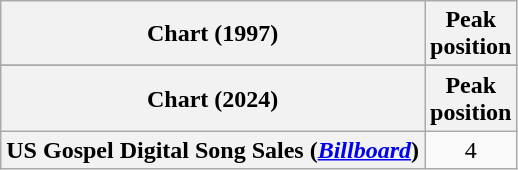<table class="wikitable sortable plainrowheaders" style="text-align:center">
<tr>
<th scope="col">Chart (1997)</th>
<th scope="col">Peak<br>position</th>
</tr>
<tr>
</tr>
<tr>
</tr>
<tr>
</tr>
<tr>
</tr>
<tr>
</tr>
<tr>
</tr>
<tr>
</tr>
<tr>
</tr>
<tr>
<th scope="col">Chart (2024)</th>
<th scope="col">Peak<br>position</th>
</tr>
<tr>
<th scope="row">US Gospel Digital Song Sales (<em><a href='#'>Billboard</a></em>)</th>
<td>4</td>
</tr>
</table>
